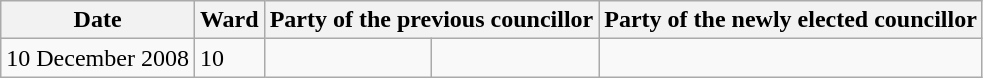<table class="wikitable">
<tr>
<th>Date</th>
<th>Ward</th>
<th colspan=2>Party of the previous councillor</th>
<th colspan=2>Party of the newly elected councillor</th>
</tr>
<tr>
<td>10 December 2008</td>
<td>10</td>
<td></td>
<td></td>
</tr>
</table>
